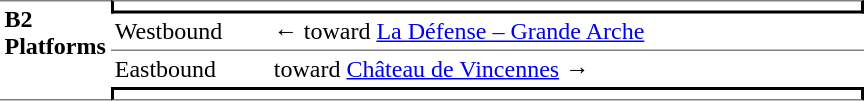<table border=0 cellspacing=0 cellpadding=3>
<tr>
<td style="border-bottom:solid 1px gray;border-top:solid 1px gray;" width=50 rowspan=5 valign=top><strong>B2<br>Platforms</strong></td>
<td style="border-top:solid 1px gray;border-right:solid 2px black;border-left:solid 2px black;border-bottom:solid 2px black;text-align:center;" colspan=2></td>
</tr>
<tr>
<td style="border-bottom:solid 1px gray;" width=100>Westbound</td>
<td style="border-bottom:solid 1px gray;" width=390>←   toward <a href='#'>La Défense – Grande Arche</a> </td>
</tr>
<tr>
<td>Eastbound</td>
<td>   toward <a href='#'>Château de Vincennes</a> →</td>
</tr>
<tr>
<td style="border-top:solid 2px black;border-right:solid 2px black;border-left:solid 2px black;border-bottom:solid 1px gray;text-align:center;" colspan=2></td>
</tr>
</table>
